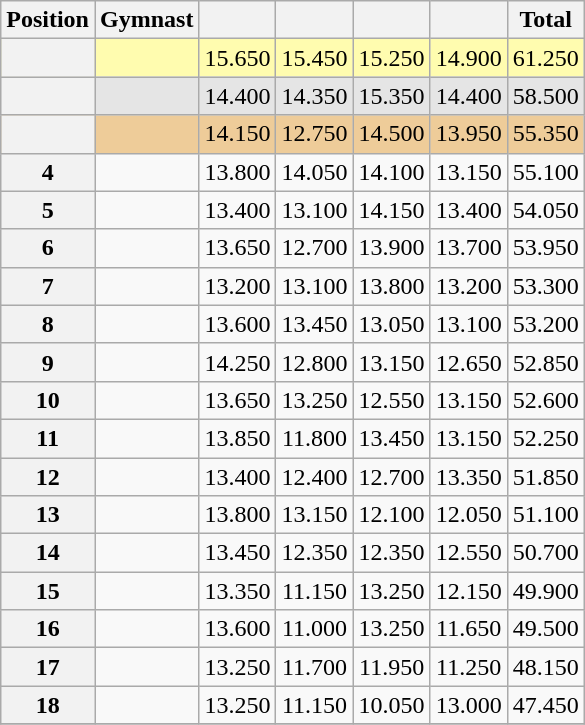<table class="wikitable sortable" style="text-align:center">
<tr>
<th scope=col>Position</th>
<th scope=col>Gymnast</th>
<th scope=col></th>
<th scope=col></th>
<th scope=col></th>
<th scope=col></th>
<th scope=col>Total</th>
</tr>
<tr bgcolor=fffcaf>
<th scope=row></th>
<td align=left></td>
<td>15.650</td>
<td>15.450</td>
<td>15.250</td>
<td>14.900</td>
<td>61.250</td>
</tr>
<tr bgcolor=e5e5e5>
<th scope=row></th>
<td align=left></td>
<td>14.400</td>
<td>14.350</td>
<td>15.350</td>
<td>14.400</td>
<td>58.500</td>
</tr>
<tr bgcolor=eecc99>
<th scope=row></th>
<td align=left></td>
<td>14.150</td>
<td>12.750</td>
<td>14.500</td>
<td>13.950</td>
<td>55.350</td>
</tr>
<tr>
<th scope=row>4</th>
<td align=left></td>
<td>13.800</td>
<td>14.050</td>
<td>14.100</td>
<td>13.150</td>
<td>55.100</td>
</tr>
<tr>
<th scope=row>5</th>
<td align=left></td>
<td>13.400</td>
<td>13.100</td>
<td>14.150</td>
<td>13.400</td>
<td>54.050</td>
</tr>
<tr>
<th scope=row>6</th>
<td align=left></td>
<td>13.650</td>
<td>12.700</td>
<td>13.900</td>
<td>13.700</td>
<td>53.950</td>
</tr>
<tr>
<th scope=row>7</th>
<td align=left></td>
<td>13.200</td>
<td>13.100</td>
<td>13.800</td>
<td>13.200</td>
<td>53.300</td>
</tr>
<tr>
<th scope=row>8</th>
<td align=left></td>
<td>13.600</td>
<td>13.450</td>
<td>13.050</td>
<td>13.100</td>
<td>53.200</td>
</tr>
<tr>
<th scope=row>9</th>
<td align=left></td>
<td>14.250</td>
<td>12.800</td>
<td>13.150</td>
<td>12.650</td>
<td>52.850</td>
</tr>
<tr>
<th scope=row>10</th>
<td align=left></td>
<td>13.650</td>
<td>13.250</td>
<td>12.550</td>
<td>13.150</td>
<td>52.600</td>
</tr>
<tr>
<th scope=row>11</th>
<td align=left></td>
<td>13.850</td>
<td>11.800</td>
<td>13.450</td>
<td>13.150</td>
<td>52.250</td>
</tr>
<tr>
<th scope=row>12</th>
<td align=left></td>
<td>13.400</td>
<td>12.400</td>
<td>12.700</td>
<td>13.350</td>
<td>51.850</td>
</tr>
<tr>
<th scope=row>13</th>
<td align=left></td>
<td>13.800</td>
<td>13.150</td>
<td>12.100</td>
<td>12.050</td>
<td>51.100</td>
</tr>
<tr>
<th scope=row>14</th>
<td align=left></td>
<td>13.450</td>
<td>12.350</td>
<td>12.350</td>
<td>12.550</td>
<td>50.700</td>
</tr>
<tr>
<th scope=row>15</th>
<td align=left></td>
<td>13.350</td>
<td>11.150</td>
<td>13.250</td>
<td>12.150</td>
<td>49.900</td>
</tr>
<tr>
<th scope=row>16</th>
<td align=left></td>
<td>13.600</td>
<td>11.000</td>
<td>13.250</td>
<td>11.650</td>
<td>49.500</td>
</tr>
<tr>
<th scope=row>17</th>
<td align=left></td>
<td>13.250</td>
<td>11.700</td>
<td>11.950</td>
<td>11.250</td>
<td>48.150</td>
</tr>
<tr>
<th scope=row>18</th>
<td align=left></td>
<td>13.250</td>
<td>11.150</td>
<td>10.050</td>
<td>13.000</td>
<td>47.450</td>
</tr>
<tr>
</tr>
</table>
